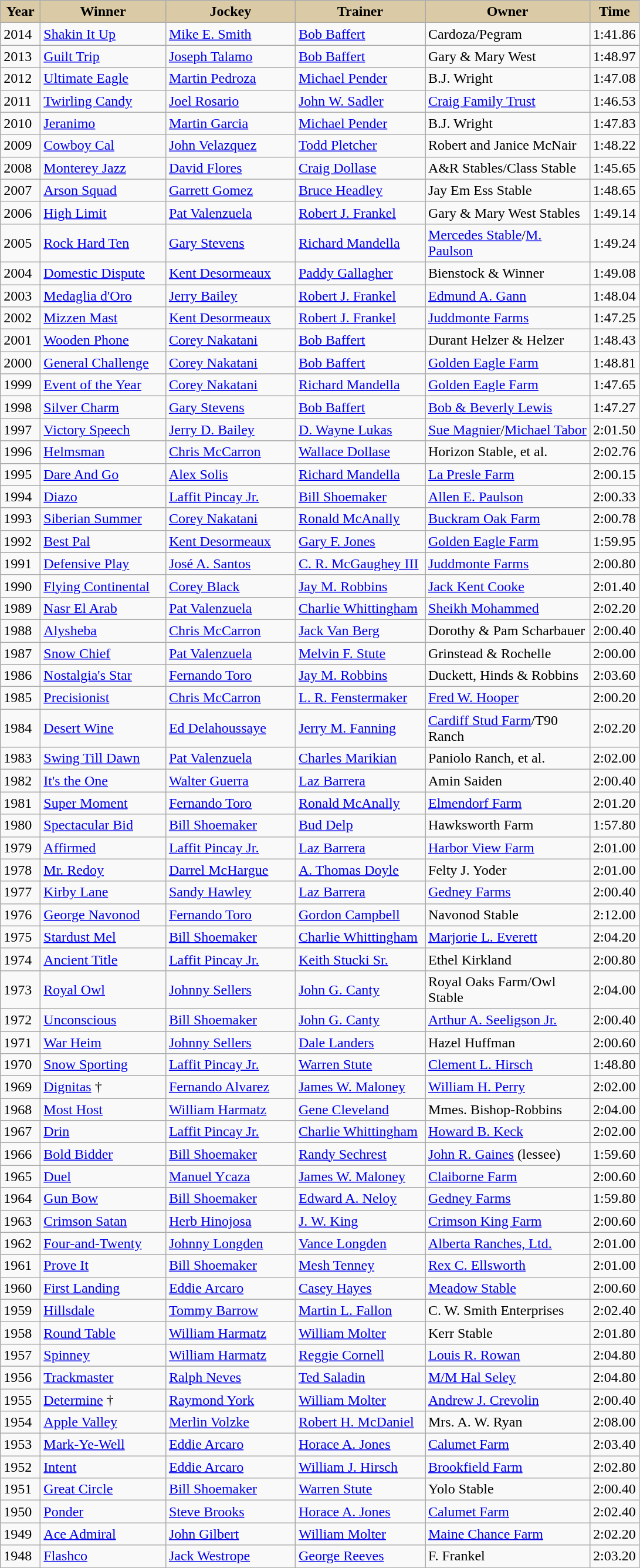<table class="wikitable sortable">
<tr>
<th style="background-color:#dacaa5; width:38px">Year <br></th>
<th style="background-color:#dacaa5; width:135px">Winner <br></th>
<th style="background-color:#dacaa5; width:140px">Jockey <br></th>
<th style="background-color:#dacaa5; width:140px">Trainer <br></th>
<th style="background-color:#dacaa5; width:180px">Owner <br></th>
<th style="background-color:#dacaa5">Time</th>
</tr>
<tr>
<td>2014</td>
<td><a href='#'>Shakin It Up</a></td>
<td><a href='#'>Mike E. Smith</a></td>
<td><a href='#'>Bob Baffert</a></td>
<td>Cardoza/Pegram</td>
<td>1:41.86</td>
</tr>
<tr>
<td>2013</td>
<td><a href='#'>Guilt Trip</a></td>
<td><a href='#'>Joseph Talamo</a></td>
<td><a href='#'>Bob Baffert</a></td>
<td>Gary & Mary West</td>
<td>1:48.97</td>
</tr>
<tr>
<td>2012</td>
<td><a href='#'>Ultimate Eagle</a></td>
<td><a href='#'>Martin Pedroza</a></td>
<td><a href='#'>Michael Pender</a></td>
<td>B.J. Wright</td>
<td>1:47.08</td>
</tr>
<tr>
<td>2011</td>
<td><a href='#'>Twirling Candy</a></td>
<td><a href='#'>Joel Rosario</a></td>
<td><a href='#'>John W. Sadler</a></td>
<td><a href='#'>Craig Family Trust</a></td>
<td>1:46.53</td>
</tr>
<tr>
<td>2010</td>
<td><a href='#'>Jeranimo</a></td>
<td><a href='#'>Martin Garcia</a></td>
<td><a href='#'>Michael Pender</a></td>
<td>B.J. Wright</td>
<td>1:47.83</td>
</tr>
<tr>
<td>2009</td>
<td><a href='#'>Cowboy Cal</a></td>
<td><a href='#'>John Velazquez</a></td>
<td><a href='#'>Todd Pletcher</a></td>
<td>Robert and Janice McNair</td>
<td>1:48.22</td>
</tr>
<tr>
<td>2008</td>
<td><a href='#'>Monterey Jazz</a></td>
<td><a href='#'>David Flores</a></td>
<td><a href='#'>Craig Dollase</a></td>
<td>A&R Stables/Class Stable</td>
<td>1:45.65</td>
</tr>
<tr>
<td>2007</td>
<td><a href='#'>Arson Squad</a></td>
<td><a href='#'>Garrett Gomez</a></td>
<td><a href='#'>Bruce Headley</a></td>
<td>Jay Em Ess Stable</td>
<td>1:48.65</td>
</tr>
<tr>
<td>2006</td>
<td><a href='#'>High Limit</a></td>
<td><a href='#'>Pat Valenzuela</a></td>
<td><a href='#'>Robert J. Frankel</a></td>
<td>Gary & Mary West Stables</td>
<td>1:49.14</td>
</tr>
<tr>
<td>2005</td>
<td><a href='#'>Rock Hard Ten</a></td>
<td><a href='#'>Gary Stevens</a></td>
<td><a href='#'>Richard Mandella</a></td>
<td><a href='#'>Mercedes Stable</a>/<a href='#'>M. Paulson</a></td>
<td>1:49.24</td>
</tr>
<tr>
<td>2004</td>
<td><a href='#'>Domestic Dispute</a></td>
<td><a href='#'>Kent Desormeaux</a></td>
<td><a href='#'>Paddy Gallagher</a></td>
<td>Bienstock & Winner</td>
<td>1:49.08</td>
</tr>
<tr>
<td>2003</td>
<td><a href='#'>Medaglia d'Oro</a></td>
<td><a href='#'>Jerry Bailey</a></td>
<td><a href='#'>Robert J. Frankel</a></td>
<td><a href='#'>Edmund A. Gann</a></td>
<td>1:48.04</td>
</tr>
<tr>
<td>2002</td>
<td><a href='#'>Mizzen Mast</a></td>
<td><a href='#'>Kent Desormeaux</a></td>
<td><a href='#'>Robert J. Frankel</a></td>
<td><a href='#'>Juddmonte Farms</a></td>
<td>1:47.25</td>
</tr>
<tr>
<td>2001</td>
<td><a href='#'>Wooden Phone</a></td>
<td><a href='#'>Corey Nakatani</a></td>
<td><a href='#'>Bob Baffert</a></td>
<td>Durant Helzer & Helzer</td>
<td>1:48.43</td>
</tr>
<tr>
<td>2000</td>
<td><a href='#'>General Challenge</a></td>
<td><a href='#'>Corey Nakatani</a></td>
<td><a href='#'>Bob Baffert</a></td>
<td><a href='#'>Golden Eagle Farm</a></td>
<td>1:48.81</td>
</tr>
<tr>
<td>1999</td>
<td><a href='#'>Event of the Year</a></td>
<td><a href='#'>Corey Nakatani</a></td>
<td><a href='#'>Richard Mandella</a></td>
<td><a href='#'>Golden Eagle Farm</a></td>
<td>1:47.65</td>
</tr>
<tr>
<td>1998</td>
<td><a href='#'>Silver Charm</a></td>
<td><a href='#'>Gary Stevens</a></td>
<td><a href='#'>Bob Baffert</a></td>
<td><a href='#'>Bob & Beverly Lewis</a></td>
<td>1:47.27</td>
</tr>
<tr>
<td>1997</td>
<td><a href='#'>Victory Speech</a></td>
<td><a href='#'>Jerry D. Bailey</a></td>
<td><a href='#'>D. Wayne Lukas</a></td>
<td><a href='#'>Sue Magnier</a>/<a href='#'>Michael Tabor</a></td>
<td>2:01.50</td>
</tr>
<tr>
<td>1996</td>
<td><a href='#'>Helmsman</a></td>
<td><a href='#'>Chris McCarron</a></td>
<td><a href='#'>Wallace Dollase</a></td>
<td>Horizon Stable, et al.</td>
<td>2:02.76</td>
</tr>
<tr>
<td>1995</td>
<td><a href='#'>Dare And Go</a></td>
<td><a href='#'>Alex Solis</a></td>
<td><a href='#'>Richard Mandella</a></td>
<td><a href='#'>La Presle Farm</a></td>
<td>2:00.15</td>
</tr>
<tr>
<td>1994</td>
<td><a href='#'>Diazo</a></td>
<td><a href='#'>Laffit Pincay Jr.</a></td>
<td><a href='#'>Bill Shoemaker</a></td>
<td><a href='#'>Allen E. Paulson</a></td>
<td>2:00.33</td>
</tr>
<tr>
<td>1993</td>
<td><a href='#'>Siberian Summer</a></td>
<td><a href='#'>Corey Nakatani</a></td>
<td><a href='#'>Ronald McAnally</a></td>
<td><a href='#'>Buckram Oak Farm</a></td>
<td>2:00.78</td>
</tr>
<tr>
<td>1992</td>
<td><a href='#'>Best Pal</a></td>
<td><a href='#'>Kent Desormeaux</a></td>
<td><a href='#'>Gary F. Jones</a></td>
<td><a href='#'>Golden Eagle Farm</a></td>
<td>1:59.95</td>
</tr>
<tr>
<td>1991</td>
<td><a href='#'>Defensive Play</a></td>
<td><a href='#'>José A. Santos</a></td>
<td><a href='#'>C. R. McGaughey III</a></td>
<td><a href='#'>Juddmonte Farms</a></td>
<td>2:00.80</td>
</tr>
<tr>
<td>1990</td>
<td><a href='#'>Flying Continental</a></td>
<td><a href='#'>Corey Black</a></td>
<td><a href='#'>Jay M. Robbins</a></td>
<td><a href='#'>Jack Kent Cooke</a></td>
<td>2:01.40</td>
</tr>
<tr>
<td>1989</td>
<td><a href='#'>Nasr El Arab</a></td>
<td><a href='#'>Pat Valenzuela</a></td>
<td><a href='#'>Charlie Whittingham</a></td>
<td><a href='#'>Sheikh Mohammed</a></td>
<td>2:02.20</td>
</tr>
<tr>
<td>1988</td>
<td><a href='#'>Alysheba</a></td>
<td><a href='#'>Chris McCarron</a></td>
<td><a href='#'>Jack Van Berg</a></td>
<td>Dorothy & Pam Scharbauer</td>
<td>2:00.40</td>
</tr>
<tr>
<td>1987</td>
<td><a href='#'>Snow Chief</a></td>
<td><a href='#'>Pat Valenzuela</a></td>
<td><a href='#'>Melvin F. Stute</a></td>
<td>Grinstead & Rochelle</td>
<td>2:00.00</td>
</tr>
<tr>
<td>1986</td>
<td><a href='#'>Nostalgia's Star</a></td>
<td><a href='#'>Fernando Toro</a></td>
<td><a href='#'>Jay M. Robbins</a></td>
<td>Duckett, Hinds & Robbins</td>
<td>2:03.60</td>
</tr>
<tr>
<td>1985</td>
<td><a href='#'>Precisionist</a></td>
<td><a href='#'>Chris McCarron</a></td>
<td><a href='#'>L. R. Fenstermaker</a></td>
<td><a href='#'>Fred W. Hooper</a></td>
<td>2:00.20</td>
</tr>
<tr>
<td>1984</td>
<td><a href='#'>Desert Wine</a></td>
<td><a href='#'>Ed Delahoussaye</a></td>
<td><a href='#'>Jerry M. Fanning</a></td>
<td><a href='#'>Cardiff Stud Farm</a>/T90 Ranch</td>
<td>2:02.20</td>
</tr>
<tr>
<td>1983</td>
<td><a href='#'>Swing Till Dawn</a></td>
<td><a href='#'>Pat Valenzuela</a></td>
<td><a href='#'>Charles Marikian</a></td>
<td>Paniolo Ranch, et al.</td>
<td>2:02.00</td>
</tr>
<tr>
<td>1982</td>
<td><a href='#'>It's the One</a></td>
<td><a href='#'>Walter Guerra</a></td>
<td><a href='#'>Laz Barrera</a></td>
<td>Amin Saiden</td>
<td>2:00.40</td>
</tr>
<tr>
<td>1981</td>
<td><a href='#'>Super Moment</a></td>
<td><a href='#'>Fernando Toro</a></td>
<td><a href='#'>Ronald McAnally</a></td>
<td><a href='#'>Elmendorf Farm</a></td>
<td>2:01.20</td>
</tr>
<tr>
<td>1980</td>
<td><a href='#'>Spectacular Bid</a></td>
<td><a href='#'>Bill Shoemaker</a></td>
<td><a href='#'>Bud Delp</a></td>
<td>Hawksworth Farm</td>
<td>1:57.80</td>
</tr>
<tr>
<td>1979</td>
<td><a href='#'>Affirmed</a></td>
<td><a href='#'>Laffit Pincay Jr.</a></td>
<td><a href='#'>Laz Barrera</a></td>
<td><a href='#'>Harbor View Farm</a></td>
<td>2:01.00</td>
</tr>
<tr>
<td>1978</td>
<td><a href='#'>Mr. Redoy</a></td>
<td><a href='#'>Darrel McHargue</a></td>
<td><a href='#'>A. Thomas Doyle</a></td>
<td>Felty J. Yoder</td>
<td>2:01.00</td>
</tr>
<tr>
<td>1977</td>
<td><a href='#'>Kirby Lane</a></td>
<td><a href='#'>Sandy Hawley</a></td>
<td><a href='#'>Laz Barrera</a></td>
<td><a href='#'>Gedney Farms</a></td>
<td>2:00.40</td>
</tr>
<tr>
<td>1976</td>
<td><a href='#'>George Navonod</a></td>
<td><a href='#'>Fernando Toro</a></td>
<td><a href='#'>Gordon Campbell</a></td>
<td>Navonod Stable</td>
<td>2:12.00</td>
</tr>
<tr>
<td>1975</td>
<td><a href='#'>Stardust Mel</a></td>
<td><a href='#'>Bill Shoemaker</a></td>
<td><a href='#'>Charlie Whittingham</a></td>
<td><a href='#'>Marjorie L. Everett</a></td>
<td>2:04.20</td>
</tr>
<tr>
<td>1974</td>
<td><a href='#'>Ancient Title</a></td>
<td><a href='#'>Laffit Pincay Jr.</a></td>
<td><a href='#'>Keith Stucki Sr.</a></td>
<td>Ethel Kirkland</td>
<td>2:00.80</td>
</tr>
<tr>
<td>1973</td>
<td><a href='#'>Royal Owl</a></td>
<td><a href='#'>Johnny Sellers</a></td>
<td><a href='#'>John G. Canty</a></td>
<td>Royal Oaks Farm/Owl Stable</td>
<td>2:04.00</td>
</tr>
<tr>
<td>1972</td>
<td><a href='#'>Unconscious</a></td>
<td><a href='#'>Bill Shoemaker</a></td>
<td><a href='#'>John G. Canty</a></td>
<td><a href='#'>Arthur A. Seeligson Jr.</a></td>
<td>2:00.40</td>
</tr>
<tr>
<td>1971</td>
<td><a href='#'>War Heim</a></td>
<td><a href='#'>Johnny Sellers</a></td>
<td><a href='#'>Dale Landers</a></td>
<td>Hazel Huffman</td>
<td>2:00.60</td>
</tr>
<tr>
<td>1970</td>
<td><a href='#'>Snow Sporting</a></td>
<td><a href='#'>Laffit Pincay Jr.</a></td>
<td><a href='#'>Warren Stute</a></td>
<td><a href='#'>Clement L. Hirsch</a></td>
<td>1:48.80</td>
</tr>
<tr>
<td>1969</td>
<td><a href='#'>Dignitas</a> †</td>
<td><a href='#'>Fernando Alvarez</a></td>
<td><a href='#'>James W. Maloney</a></td>
<td><a href='#'>William H. Perry</a></td>
<td>2:02.00</td>
</tr>
<tr>
<td>1968</td>
<td><a href='#'>Most Host</a></td>
<td><a href='#'>William Harmatz</a></td>
<td><a href='#'>Gene Cleveland</a></td>
<td>Mmes. Bishop-Robbins</td>
<td>2:04.00</td>
</tr>
<tr>
<td>1967</td>
<td><a href='#'>Drin</a></td>
<td><a href='#'>Laffit Pincay Jr.</a></td>
<td><a href='#'>Charlie Whittingham</a></td>
<td><a href='#'>Howard B. Keck</a></td>
<td>2:02.00</td>
</tr>
<tr>
<td>1966</td>
<td><a href='#'>Bold Bidder</a></td>
<td><a href='#'>Bill Shoemaker</a></td>
<td><a href='#'>Randy Sechrest</a></td>
<td><a href='#'>John R. Gaines</a> (lessee)</td>
<td>1:59.60</td>
</tr>
<tr>
<td>1965</td>
<td><a href='#'>Duel</a></td>
<td><a href='#'>Manuel Ycaza</a></td>
<td><a href='#'>James W. Maloney</a></td>
<td><a href='#'>Claiborne Farm</a></td>
<td>2:00.60</td>
</tr>
<tr>
<td>1964</td>
<td><a href='#'>Gun Bow</a></td>
<td><a href='#'>Bill Shoemaker</a></td>
<td><a href='#'>Edward A. Neloy</a></td>
<td><a href='#'>Gedney Farms</a></td>
<td>1:59.80</td>
</tr>
<tr>
<td>1963</td>
<td><a href='#'>Crimson Satan</a></td>
<td><a href='#'>Herb Hinojosa</a></td>
<td><a href='#'>J. W. King</a></td>
<td><a href='#'>Crimson King Farm</a></td>
<td>2:00.60</td>
</tr>
<tr>
<td>1962</td>
<td><a href='#'>Four-and-Twenty</a></td>
<td><a href='#'>Johnny Longden</a></td>
<td><a href='#'>Vance Longden</a></td>
<td><a href='#'>Alberta Ranches, Ltd.</a></td>
<td>2:01.00</td>
</tr>
<tr>
<td>1961</td>
<td><a href='#'>Prove It</a></td>
<td><a href='#'>Bill Shoemaker</a></td>
<td><a href='#'>Mesh Tenney</a></td>
<td><a href='#'>Rex C. Ellsworth</a></td>
<td>2:01.00</td>
</tr>
<tr>
<td>1960</td>
<td><a href='#'>First Landing</a></td>
<td><a href='#'>Eddie Arcaro</a></td>
<td><a href='#'>Casey Hayes</a></td>
<td><a href='#'>Meadow Stable</a></td>
<td>2:00.60</td>
</tr>
<tr>
<td>1959</td>
<td><a href='#'>Hillsdale</a></td>
<td><a href='#'>Tommy Barrow</a></td>
<td><a href='#'>Martin L. Fallon</a></td>
<td>C. W. Smith Enterprises</td>
<td>2:02.40</td>
</tr>
<tr>
<td>1958</td>
<td><a href='#'>Round Table</a></td>
<td><a href='#'>William Harmatz</a></td>
<td><a href='#'>William Molter</a></td>
<td>Kerr Stable</td>
<td>2:01.80</td>
</tr>
<tr>
<td>1957</td>
<td><a href='#'>Spinney</a></td>
<td><a href='#'>William Harmatz</a></td>
<td><a href='#'>Reggie Cornell</a></td>
<td><a href='#'>Louis R. Rowan</a></td>
<td>2:04.80</td>
</tr>
<tr>
<td>1956</td>
<td><a href='#'>Trackmaster</a></td>
<td><a href='#'>Ralph Neves</a></td>
<td><a href='#'>Ted Saladin</a></td>
<td><a href='#'>M/M Hal Seley</a></td>
<td>2:04.80</td>
</tr>
<tr>
<td>1955</td>
<td><a href='#'>Determine</a> †</td>
<td><a href='#'>Raymond York</a></td>
<td><a href='#'>William Molter</a></td>
<td><a href='#'>Andrew J. Crevolin</a></td>
<td>2:00.40</td>
</tr>
<tr>
<td>1954</td>
<td><a href='#'>Apple Valley</a></td>
<td><a href='#'>Merlin Volzke</a></td>
<td><a href='#'>Robert H. McDaniel</a></td>
<td>Mrs. A. W. Ryan</td>
<td>2:08.00</td>
</tr>
<tr>
<td>1953</td>
<td><a href='#'>Mark-Ye-Well</a></td>
<td><a href='#'>Eddie Arcaro</a></td>
<td><a href='#'>Horace A. Jones</a></td>
<td><a href='#'>Calumet Farm</a></td>
<td>2:03.40</td>
</tr>
<tr>
<td>1952</td>
<td><a href='#'>Intent</a></td>
<td><a href='#'>Eddie Arcaro</a></td>
<td><a href='#'>William J. Hirsch</a></td>
<td><a href='#'>Brookfield Farm</a></td>
<td>2:02.80</td>
</tr>
<tr>
<td>1951</td>
<td><a href='#'>Great Circle</a></td>
<td><a href='#'>Bill Shoemaker</a></td>
<td><a href='#'>Warren Stute</a></td>
<td>Yolo Stable</td>
<td>2:00.40</td>
</tr>
<tr>
<td>1950</td>
<td><a href='#'>Ponder</a></td>
<td><a href='#'>Steve Brooks</a></td>
<td><a href='#'>Horace A. Jones</a></td>
<td><a href='#'>Calumet Farm</a></td>
<td>2:02.40</td>
</tr>
<tr>
<td>1949</td>
<td><a href='#'>Ace Admiral</a></td>
<td><a href='#'>John Gilbert</a></td>
<td><a href='#'>William Molter</a></td>
<td><a href='#'>Maine Chance Farm</a></td>
<td>2:02.20</td>
</tr>
<tr>
<td>1948</td>
<td><a href='#'>Flashco</a></td>
<td><a href='#'>Jack Westrope</a></td>
<td><a href='#'>George Reeves</a></td>
<td>F. Frankel</td>
<td>2:03.20</td>
</tr>
</table>
